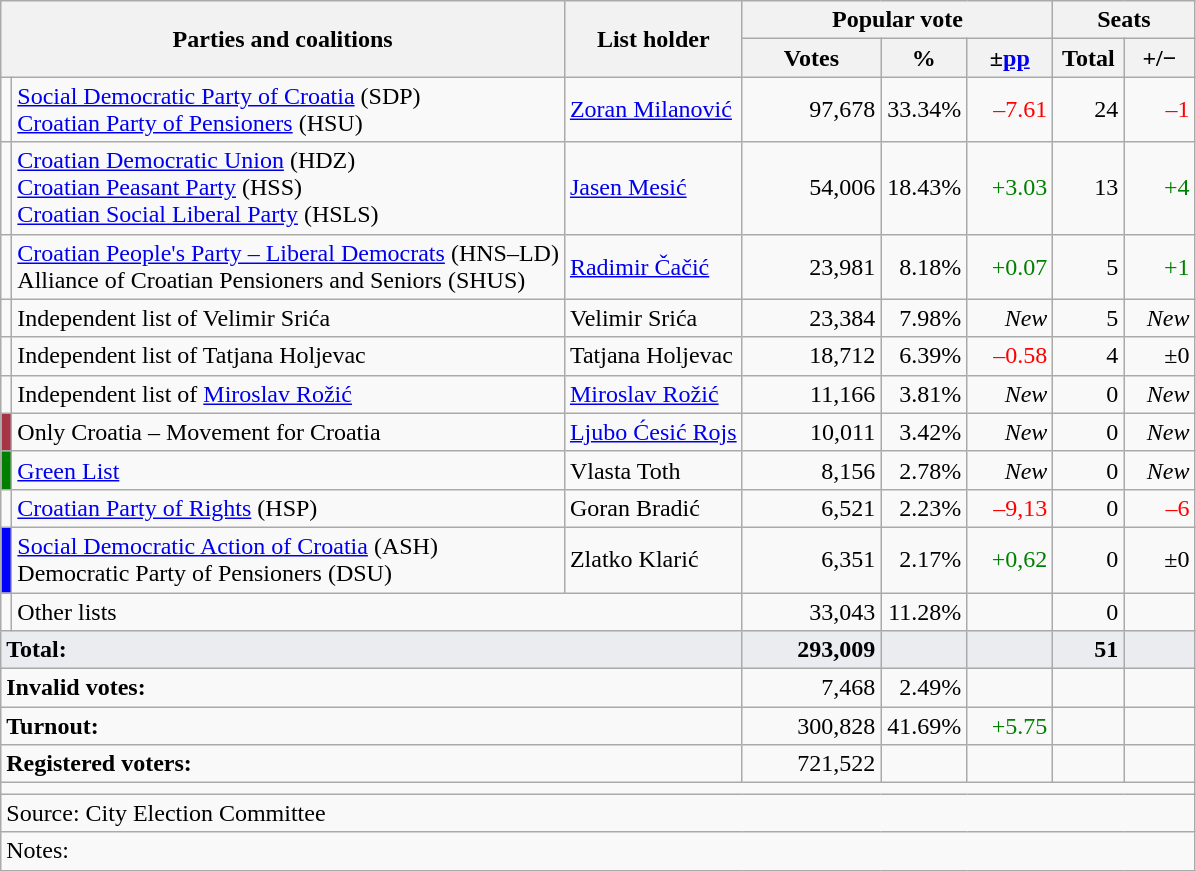<table class="wikitable" border="1">
<tr>
<th align= center rowspan="2" colspan="2">Parties and coalitions</th>
<th rowspan="2">List holder</th>
<th colspan="3">Popular vote</th>
<th colspan="2">Seats</th>
</tr>
<tr align="center">
<th width="85">Votes</th>
<th width="50">%</th>
<th width="50">±<a href='#'>pp</a></th>
<th width="40">Total</th>
<th width="40">+/−</th>
</tr>
<tr>
<td bgcolor=></td>
<td align = left><a href='#'>Social Democratic Party of Croatia</a> (SDP)<br><a href='#'>Croatian Party of Pensioners</a> (HSU)</td>
<td align = left><a href='#'>Zoran Milanović</a></td>
<td align = right>97,678</td>
<td align = right>33.34%</td>
<td align="right" style="color:red;">–7.61</td>
<td align = right>24</td>
<td align = right style="color:red;">–1</td>
</tr>
<tr>
<td bgcolor=></td>
<td align = left><a href='#'>Croatian Democratic Union</a> (HDZ)<br><a href='#'>Croatian Peasant Party</a> (HSS)<br><a href='#'>Croatian Social Liberal Party</a> (HSLS)</td>
<td align = left><a href='#'>Jasen Mesić</a></td>
<td align = right>54,006</td>
<td align = right>18.43%</td>
<td align="right" style="color:green;">+3.03</td>
<td align = right>13</td>
<td align = right style="color:green;">+4</td>
</tr>
<tr>
<td bgcolor=></td>
<td align = left><a href='#'>Croatian People's Party – Liberal Democrats</a> (HNS–LD)<br>Alliance of Croatian Pensioners and Seniors (SHUS)</td>
<td align = left><a href='#'>Radimir Čačić</a></td>
<td align = right>23,981</td>
<td align = right>8.18%</td>
<td align = right style="color:green;">+0.07</td>
<td align = right>5</td>
<td align = right style="color:green;">+1</td>
</tr>
<tr>
<td bgcolor=></td>
<td align = left>Independent list of Velimir Srića</td>
<td align = left>Velimir Srića</td>
<td align = right>23,384</td>
<td align = right>7.98%</td>
<td align="right"><em>New</em></td>
<td align = right>5</td>
<td align = right><em>New</em></td>
</tr>
<tr>
<td bgcolor=></td>
<td align = left>Independent list of Tatjana Holjevac</td>
<td align = left>Tatjana Holjevac</td>
<td align = right>18,712</td>
<td align = right>6.39%</td>
<td align = right style="color:red;">–0.58</td>
<td align = right>4</td>
<td align = right>±0</td>
</tr>
<tr>
<td bgcolor=></td>
<td align = left>Independent list of <a href='#'>Miroslav Rožić</a></td>
<td align = left><a href='#'>Miroslav Rožić</a></td>
<td align = right>11,166</td>
<td align = right>3.81%</td>
<td align = right><em>New</em></td>
<td align = right>0</td>
<td align = right><em>New</em></td>
</tr>
<tr>
<td bgcolor=#a63446></td>
<td align = left>Only Croatia – Movement for Croatia</td>
<td align = left><a href='#'>Ljubo Ćesić Rojs</a></td>
<td align = right>10,011</td>
<td align = right>3.42%</td>
<td align = right><em>New</em></td>
<td align = right>0</td>
<td align = right><em>New</em></td>
</tr>
<tr>
<td bgcolor=green></td>
<td align = left><a href='#'>Green List</a></td>
<td align = left>Vlasta Toth</td>
<td align = right>8,156</td>
<td align = right>2.78%</td>
<td align = right><em>New</em></td>
<td align = right>0</td>
<td align = right><em>New</em></td>
</tr>
<tr>
<td bgcolor=></td>
<td align = left><a href='#'>Croatian Party of Rights</a> (HSP)</td>
<td align = left>Goran Bradić</td>
<td align = right>6,521</td>
<td align = right>2.23%</td>
<td align = right style="color:red;">–9,13</td>
<td align = right>0</td>
<td align = right style="color:red;">–6</td>
</tr>
<tr>
<td bgcolor=blue></td>
<td align = left><a href='#'>Social Democratic Action of Croatia</a> (ASH)<br>Democratic Party of Pensioners (DSU)</td>
<td align = left>Zlatko Klarić</td>
<td align = right>6,351</td>
<td align = right>2.17%</td>
<td align = right style="color:green;">+0,62</td>
<td align = right>0</td>
<td align = right>±0</td>
</tr>
<tr>
<td></td>
<td align=left colspan=2>Other lists</td>
<td align = right>33,043</td>
<td align = right>11.28%</td>
<td align = right></td>
<td align = right>0</td>
<td align = right></td>
</tr>
<tr>
<td align=left colspan=3 style="background-color:#eaecf0"><strong>Total:</strong></td>
<td align=right style="background-color:#eaecf0"><strong>293,009</strong></td>
<td align=right style="background-color:#eaecf0"></td>
<td align=right style="background-color:#eaecf0"></td>
<td align=right style="background-color:#eaecf0"><strong>51</strong></td>
<td align=right style="background-color:#eaecf0"></td>
</tr>
<tr>
<td align=left colspan=3><strong>Invalid votes:</strong></td>
<td align=right>7,468</td>
<td align=right>2.49%</td>
<td align=right></td>
<td align=right></td>
<td align=right></td>
</tr>
<tr>
<td align=left colspan=3><strong>Turnout:</strong></td>
<td align=right>300,828</td>
<td align=right>41.69%</td>
<td align=right style="color:green;">+5.75</td>
<td align=right></td>
<td align=right></td>
</tr>
<tr>
<td align=left colspan=3><strong>Registered voters:</strong></td>
<td align=right>721,522</td>
<td align=right></td>
<td align=right></td>
<td align=right></td>
<td align=right></td>
</tr>
<tr>
<td colspan="8" align="left"></td>
</tr>
<tr>
<td colspan="8" align="left">Source: City Election Committee</td>
</tr>
<tr>
<td colspan="8" align="left">Notes: </td>
</tr>
</table>
